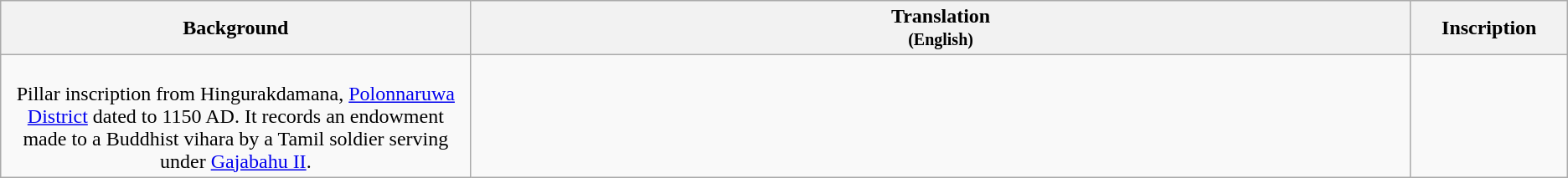<table class="wikitable centre">
<tr>
<th scope="col" align=left>Background<br></th>
<th>Translation<br><small>(English)</small></th>
<th>Inscription<br></th>
</tr>
<tr>
<td align=center width="30%"><br>Pillar inscription from Hingurakdamana, <a href='#'>Polonnaruwa District</a> dated to 1150 AD. It records an endowment made to a Buddhist vihara by a Tamil soldier serving under <a href='#'>Gajabahu II</a>.</td>
<td align=left><br></td>
<td align=center width="10%"><br></td>
</tr>
</table>
